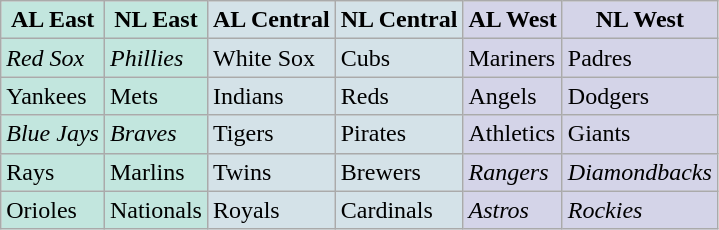<table class="wikitable">
<tr>
<th style="background:#c2e6de;">AL East</th>
<th style="background:#c2e6de;">NL East</th>
<th style="background:#d4e2e8;">AL Central</th>
<th style="background:#d4e2e8;">NL Central</th>
<th style="background:#d4d4e8;">AL West</th>
<th style="background:#d4d4e8;">NL West</th>
</tr>
<tr>
<td style="background:#c2e6de;"><em>Red Sox</em></td>
<td style="background:#c2e6de;"><em>Phillies</em></td>
<td style="background:#d4e2e8;">White Sox</td>
<td style="background:#d4e2e8;">Cubs</td>
<td style="background:#d4d4e8;">Mariners</td>
<td style="background:#d4d4e8;">Padres</td>
</tr>
<tr>
<td style="background:#c2e6de;">Yankees</td>
<td style="background:#c2e6de;">Mets</td>
<td style="background:#d4e2e8;">Indians</td>
<td style="background:#d4e2e8;">Reds</td>
<td style="background:#d4d4e8;">Angels</td>
<td style="background:#d4d4e8;">Dodgers</td>
</tr>
<tr>
<td style="background:#c2e6de;"><em>Blue Jays</em></td>
<td style="background:#c2e6de;"><em>Braves</em></td>
<td style="background:#d4e2e8;">Tigers</td>
<td style="background:#d4e2e8;">Pirates</td>
<td style="background:#d4d4e8;">Athletics</td>
<td style="background:#d4d4e8;">Giants</td>
</tr>
<tr>
<td style="background:#c2e6de;">Rays</td>
<td style="background:#c2e6de;">Marlins</td>
<td style="background:#d4e2e8;">Twins</td>
<td style="background:#d4e2e8;">Brewers</td>
<td style="background:#d4d4e8;"><em>Rangers</em></td>
<td style="background:#d4d4e8;"><em>Diamondbacks</em></td>
</tr>
<tr>
<td style="background:#c2e6de;">Orioles</td>
<td style="background:#c2e6de;">Nationals</td>
<td style="background:#d4e2e8;">Royals</td>
<td style="background:#d4e2e8;">Cardinals</td>
<td style="background:#d4d4e8;"><em>Astros</em></td>
<td style="background:#d4d4e8;"><em>Rockies</em></td>
</tr>
</table>
